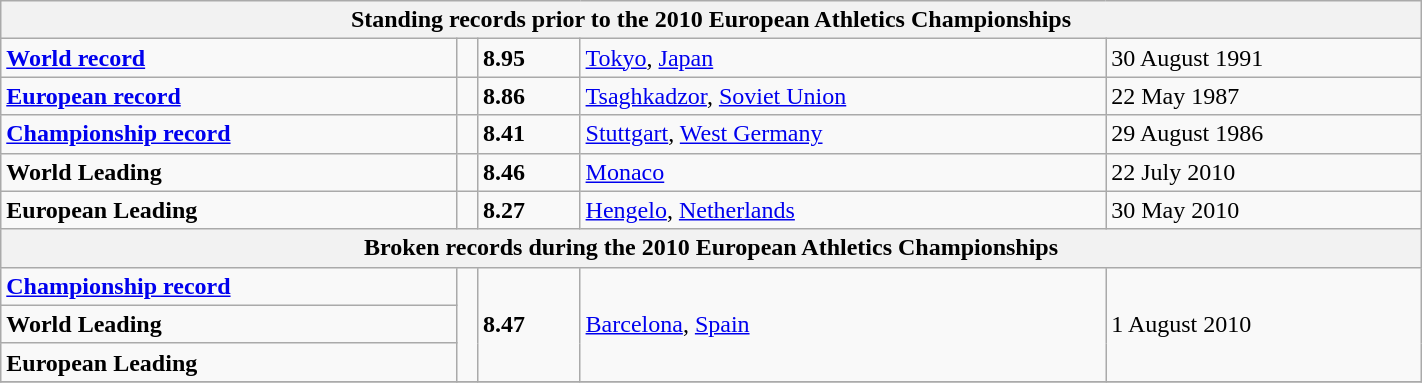<table class="wikitable" width=75%>
<tr>
<th colspan="5">Standing records prior to the 2010 European Athletics Championships</th>
</tr>
<tr>
<td><strong><a href='#'>World record</a></strong></td>
<td></td>
<td><strong>8.95</strong></td>
<td><a href='#'>Tokyo</a>, <a href='#'>Japan</a></td>
<td>30 August 1991</td>
</tr>
<tr>
<td><strong><a href='#'>European record</a></strong></td>
<td></td>
<td><strong>8.86</strong></td>
<td><a href='#'>Tsaghkadzor</a>, <a href='#'>Soviet Union</a></td>
<td>22 May 1987</td>
</tr>
<tr>
<td><strong><a href='#'>Championship record</a></strong></td>
<td></td>
<td><strong>8.41</strong></td>
<td><a href='#'>Stuttgart</a>, <a href='#'>West Germany</a></td>
<td>29 August 1986</td>
</tr>
<tr>
<td><strong>World Leading</strong></td>
<td></td>
<td><strong>8.46</strong></td>
<td><a href='#'>Monaco</a></td>
<td>22 July 2010</td>
</tr>
<tr>
<td><strong>European Leading</strong></td>
<td></td>
<td><strong>8.27</strong></td>
<td><a href='#'>Hengelo</a>, <a href='#'>Netherlands</a></td>
<td>30 May 2010</td>
</tr>
<tr>
<th colspan="5">Broken records during the 2010 European Athletics Championships</th>
</tr>
<tr>
<td><strong><a href='#'>Championship record</a></strong></td>
<td rowspan="3"></td>
<td rowspan="3"><strong>8.47</strong></td>
<td rowspan="3"><a href='#'>Barcelona</a>, <a href='#'>Spain</a></td>
<td rowspan="3">1 August 2010</td>
</tr>
<tr>
<td><strong>World Leading</strong></td>
</tr>
<tr>
<td><strong>European Leading</strong></td>
</tr>
<tr>
</tr>
</table>
